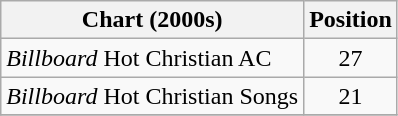<table class="wikitable sortable">
<tr>
<th>Chart (2000s)</th>
<th>Position</th>
</tr>
<tr>
<td><em>Billboard</em> Hot Christian AC</td>
<td align="center">27</td>
</tr>
<tr>
<td><em>Billboard</em> Hot Christian Songs</td>
<td align="center">21</td>
</tr>
<tr>
</tr>
</table>
